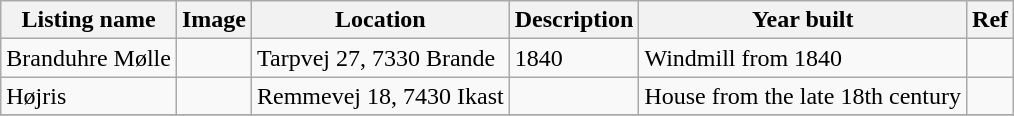<table class="wikitable sortable">
<tr>
<th>Listing name</th>
<th>Image</th>
<th>Location</th>
<th>Description</th>
<th>Year built</th>
<th>Ref</th>
</tr>
<tr>
<td>Branduhre Mølle</td>
<td></td>
<td>Tarpvej 27, 7330 Brande</td>
<td>1840</td>
<td>Windmill from 1840</td>
<td></td>
</tr>
<tr>
<td>Højris</td>
<td></td>
<td>Remmevej 18, 7430 Ikast</td>
<td></td>
<td>House from the late 18th century</td>
<td></td>
</tr>
<tr>
</tr>
</table>
